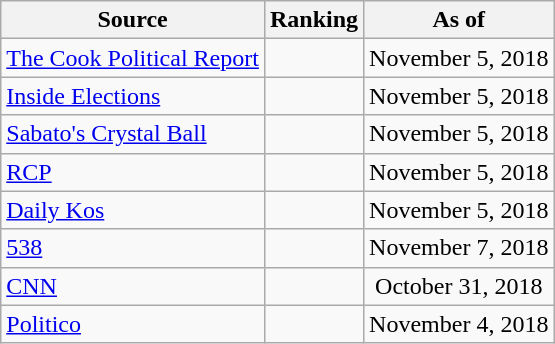<table class="wikitable" style="text-align:center">
<tr>
<th>Source</th>
<th>Ranking</th>
<th>As of</th>
</tr>
<tr>
<td align=left><a href='#'>The Cook Political Report</a></td>
<td></td>
<td>November 5, 2018</td>
</tr>
<tr>
<td align=left><a href='#'>Inside Elections</a></td>
<td></td>
<td>November 5, 2018</td>
</tr>
<tr>
<td align=left><a href='#'>Sabato's Crystal Ball</a></td>
<td></td>
<td>November 5, 2018</td>
</tr>
<tr>
<td align="left"><a href='#'>RCP</a></td>
<td></td>
<td>November 5, 2018</td>
</tr>
<tr>
<td align="left"><a href='#'>Daily Kos</a></td>
<td></td>
<td>November 5, 2018</td>
</tr>
<tr>
<td align="left"><a href='#'>538</a></td>
<td></td>
<td>November 7, 2018</td>
</tr>
<tr>
<td align="left"><a href='#'>CNN</a></td>
<td></td>
<td>October 31, 2018</td>
</tr>
<tr>
<td align="left"><a href='#'>Politico</a></td>
<td></td>
<td>November 4, 2018</td>
</tr>
</table>
